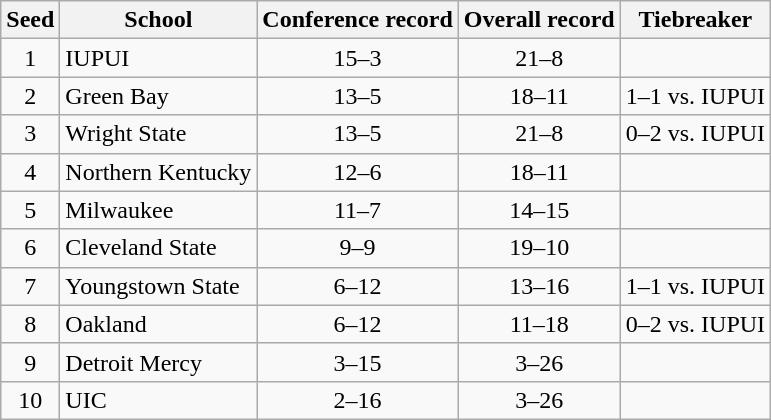<table class="wikitable" style="white-space:nowrap;">
<tr>
<th>Seed</th>
<th>School</th>
<th>Conference record</th>
<th>Overall record</th>
<th>Tiebreaker</th>
</tr>
<tr>
<td align=center>1</td>
<td>IUPUI</td>
<td align=center>15–3</td>
<td align=center>21–8</td>
<td></td>
</tr>
<tr>
<td align=center>2</td>
<td>Green Bay</td>
<td align=center>13–5</td>
<td align=center>18–11</td>
<td>1–1 vs. IUPUI</td>
</tr>
<tr>
<td align=center>3</td>
<td>Wright State</td>
<td align=center>13–5</td>
<td align=center>21–8</td>
<td>0–2 vs. IUPUI</td>
</tr>
<tr>
<td align=center>4</td>
<td>Northern Kentucky</td>
<td align=center>12–6</td>
<td align=center>18–11</td>
<td></td>
</tr>
<tr>
<td align=center>5</td>
<td>Milwaukee</td>
<td align=center>11–7</td>
<td align=center>14–15</td>
<td></td>
</tr>
<tr>
<td align=center>6</td>
<td>Cleveland State</td>
<td align=center>9–9</td>
<td align=center>19–10</td>
<td></td>
</tr>
<tr>
<td align=center>7</td>
<td>Youngstown State</td>
<td align=center>6–12</td>
<td align=center>13–16</td>
<td>1–1 vs. IUPUI</td>
</tr>
<tr>
<td align=center>8</td>
<td>Oakland</td>
<td align=center>6–12</td>
<td align=center>11–18</td>
<td>0–2 vs. IUPUI</td>
</tr>
<tr>
<td align=center>9</td>
<td>Detroit Mercy</td>
<td align=center>3–15</td>
<td align=center>3–26</td>
<td></td>
</tr>
<tr>
<td align=center>10</td>
<td>UIC</td>
<td align=center>2–16</td>
<td align=center>3–26</td>
<td></td>
</tr>
</table>
